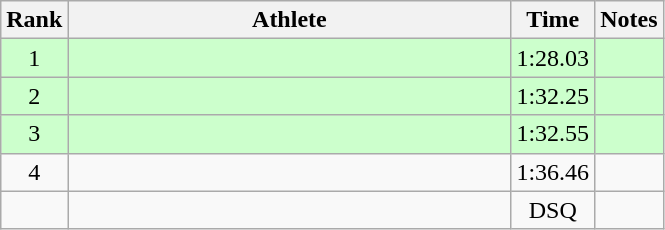<table class="wikitable" style="text-align:center">
<tr>
<th>Rank</th>
<th Style="width:18em">Athlete</th>
<th>Time</th>
<th>Notes</th>
</tr>
<tr style="background:#cfc">
<td>1</td>
<td style="text-align:left"></td>
<td>1:28.03</td>
<td></td>
</tr>
<tr style="background:#cfc">
<td>2</td>
<td style="text-align:left"></td>
<td>1:32.25</td>
<td></td>
</tr>
<tr style="background:#cfc">
<td>3</td>
<td style="text-align:left"></td>
<td>1:32.55</td>
<td></td>
</tr>
<tr>
<td>4</td>
<td style="text-align:left"></td>
<td>1:36.46</td>
<td></td>
</tr>
<tr>
<td></td>
<td style="text-align:left"></td>
<td>DSQ</td>
<td></td>
</tr>
</table>
